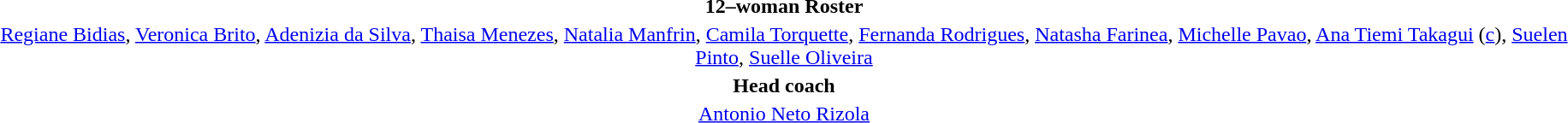<table style="text-align: center; margin-top: 2em; margin-left: auto; margin-right: auto">
<tr>
<td><strong>12–woman Roster</strong></td>
</tr>
<tr>
<td><a href='#'>Regiane Bidias</a>, <a href='#'>Veronica Brito</a>, <a href='#'>Adenizia da Silva</a>, <a href='#'>Thaisa Menezes</a>, <a href='#'>Natalia Manfrin</a>, <a href='#'>Camila Torquette</a>, <a href='#'>Fernanda Rodrigues</a>, <a href='#'>Natasha Farinea</a>, <a href='#'>Michelle Pavao</a>, <a href='#'>Ana Tiemi Takagui</a> (<a href='#'>c</a>), <a href='#'>Suelen Pinto</a>, <a href='#'>Suelle Oliveira</a></td>
</tr>
<tr>
<td><strong>Head coach</strong></td>
</tr>
<tr>
<td><a href='#'>Antonio Neto Rizola</a></td>
</tr>
</table>
